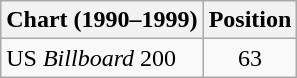<table class="wikitable">
<tr>
<th>Chart (1990–1999)</th>
<th>Position</th>
</tr>
<tr>
<td>US <em>Billboard</em> 200</td>
<td style="text-align:center;">63</td>
</tr>
</table>
